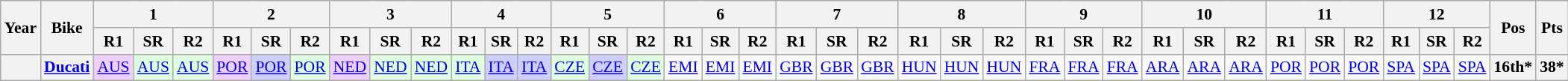<table class="wikitable" style="text-align:center; font-size:90%;">
<tr>
<th rowspan="2">Year</th>
<th rowspan="2">Bike</th>
<th colspan="3">1</th>
<th colspan="3">2</th>
<th colspan="3">3</th>
<th colspan="3">4</th>
<th colspan="3">5</th>
<th colspan="3">6</th>
<th colspan="3">7</th>
<th colspan="3">8</th>
<th colspan="3">9</th>
<th colspan="3">10</th>
<th colspan="3">11</th>
<th colspan="3">12</th>
<th rowspan="2">Pos</th>
<th rowspan="2">Pts</th>
</tr>
<tr>
<th>R1</th>
<th>SR</th>
<th>R2</th>
<th>R1</th>
<th>SR</th>
<th>R2</th>
<th>R1</th>
<th>SR</th>
<th>R2</th>
<th>R1</th>
<th>SR</th>
<th>R2</th>
<th>R1</th>
<th>SR</th>
<th>R2</th>
<th>R1</th>
<th>SR</th>
<th>R2</th>
<th>R1</th>
<th>SR</th>
<th>R2</th>
<th>R1</th>
<th>SR</th>
<th>R2</th>
<th>R1</th>
<th>SR</th>
<th>R2</th>
<th>R1</th>
<th>SR</th>
<th>R2</th>
<th>R1</th>
<th>SR</th>
<th>R2</th>
<th>R1</th>
<th>SR</th>
<th>R2</th>
</tr>
<tr>
<th></th>
<th><a href='#'>Ducati</a></th>
<td style="background:#EFCFFF;"><a href='#'>AUS</a><br></td>
<td style="background:#DFFFDF;"><a href='#'>AUS</a><br></td>
<td style="background:#DFFFDF;"><a href='#'>AUS</a><br></td>
<td style="background:#EFCFFF;"><a href='#'>POR</a><br></td>
<td style="background:#CFCFFF;"><a href='#'>POR</a><br></td>
<td style="background:#DFFFDF;"><a href='#'>POR</a><br></td>
<td style="background:#EFCFFF;"><a href='#'>NED</a><br></td>
<td style="background:#DFFFDF;"><a href='#'>NED</a><br></td>
<td style="background:#DFFFDF;"><a href='#'>NED</a><br></td>
<td style="background:#DFFFDF;"><a href='#'>ITA</a><br></td>
<td style="background:#CFCFFF;"><a href='#'>ITA</a><br></td>
<td style="background:#CFCFFF;"><a href='#'>ITA</a><br></td>
<td style="background:#DFFFDF;"><a href='#'>CZE</a><br></td>
<td style="background:#CFCFFF;"><a href='#'>CZE</a><br></td>
<td style="background:#DFFFDF;"><a href='#'>CZE</a><br></td>
<td style="background:#;"><a href='#'>EMI</a><br></td>
<td style="background:#;"><a href='#'>EMI</a><br></td>
<td style="background:#;"><a href='#'>EMI</a><br></td>
<td style="background:#;"><a href='#'>GBR</a><br></td>
<td style="background:#;"><a href='#'>GBR</a><br></td>
<td style="background:#;"><a href='#'>GBR</a><br></td>
<td style="background:#;"><a href='#'>HUN</a><br></td>
<td style="background:#;"><a href='#'>HUN</a><br></td>
<td style="background:#;"><a href='#'>HUN</a><br></td>
<td style="background:#;"><a href='#'>FRA</a><br></td>
<td style="background:#;"><a href='#'>FRA</a><br></td>
<td style="background:#;"><a href='#'>FRA</a><br></td>
<td style="background:#;"><a href='#'>ARA</a><br></td>
<td style="background:#;"><a href='#'>ARA</a><br></td>
<td style="background:#;"><a href='#'>ARA</a><br></td>
<td style="background:#;"><a href='#'>POR</a><br></td>
<td style="background:#;"><a href='#'>POR</a><br></td>
<td style="background:#;"><a href='#'>POR</a><br></td>
<td style="background:#;"><a href='#'>SPA</a><br></td>
<td style="background:#;"><a href='#'>SPA</a><br></td>
<td style="background:#;"><a href='#'>SPA</a><br></td>
<th>16th*</th>
<th>38*</th>
</tr>
</table>
